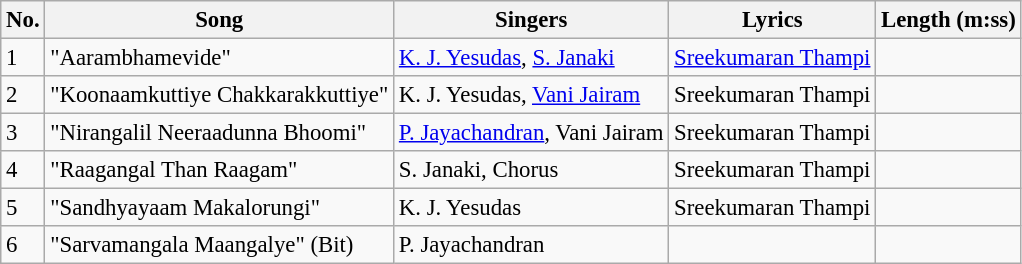<table class="wikitable" style="font-size:95%;">
<tr>
<th>No.</th>
<th>Song</th>
<th>Singers</th>
<th>Lyrics</th>
<th>Length (m:ss)</th>
</tr>
<tr>
<td>1</td>
<td>"Aarambhamevide"</td>
<td><a href='#'>K. J. Yesudas</a>, <a href='#'>S. Janaki</a></td>
<td><a href='#'>Sreekumaran Thampi</a></td>
<td></td>
</tr>
<tr>
<td>2</td>
<td>"Koonaamkuttiye Chakkarakkuttiye"</td>
<td>K. J. Yesudas, <a href='#'>Vani Jairam</a></td>
<td>Sreekumaran Thampi</td>
<td></td>
</tr>
<tr>
<td>3</td>
<td>"Nirangalil Neeraadunna Bhoomi"</td>
<td><a href='#'>P. Jayachandran</a>, Vani Jairam</td>
<td>Sreekumaran Thampi</td>
<td></td>
</tr>
<tr>
<td>4</td>
<td>"Raagangal Than Raagam"</td>
<td>S. Janaki, Chorus</td>
<td>Sreekumaran Thampi</td>
<td></td>
</tr>
<tr>
<td>5</td>
<td>"Sandhyayaam Makalorungi"</td>
<td>K. J. Yesudas</td>
<td>Sreekumaran Thampi</td>
<td></td>
</tr>
<tr>
<td>6</td>
<td>"Sarvamangala Maangalye" (Bit)</td>
<td>P. Jayachandran</td>
<td></td>
<td></td>
</tr>
</table>
